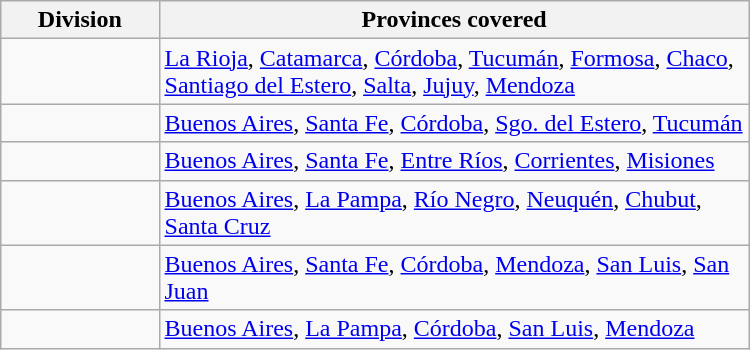<table class="wikitable sortable" width=500px>
<tr>
<th width=100px>Division</th>
<th width=400px>Provinces covered</th>
</tr>
<tr>
<td></td>
<td><a href='#'>La Rioja</a>, <a href='#'>Catamarca</a>, <a href='#'>Córdoba</a>, <a href='#'>Tucumán</a>, <a href='#'>Formosa</a>, <a href='#'>Chaco</a>, <a href='#'>Santiago del Estero</a>, <a href='#'>Salta</a>, <a href='#'>Jujuy</a>, <a href='#'>Mendoza</a></td>
</tr>
<tr>
<td></td>
<td><a href='#'>Buenos Aires</a>, <a href='#'>Santa Fe</a>, <a href='#'>Córdoba</a>, <a href='#'>Sgo. del Estero</a>, <a href='#'>Tucumán</a></td>
</tr>
<tr>
<td></td>
<td><a href='#'>Buenos Aires</a>, <a href='#'>Santa Fe</a>, <a href='#'>Entre Ríos</a>, <a href='#'>Corrientes</a>, <a href='#'>Misiones</a></td>
</tr>
<tr>
<td></td>
<td><a href='#'>Buenos Aires</a>, <a href='#'>La Pampa</a>, <a href='#'>Río Negro</a>, <a href='#'>Neuquén</a>, <a href='#'>Chubut</a>, <a href='#'>Santa Cruz</a></td>
</tr>
<tr>
<td></td>
<td><a href='#'>Buenos Aires</a>, <a href='#'>Santa Fe</a>, <a href='#'>Córdoba</a>, <a href='#'>Mendoza</a>, <a href='#'>San Luis</a>, <a href='#'>San Juan</a></td>
</tr>
<tr>
<td></td>
<td><a href='#'>Buenos Aires</a>, <a href='#'>La Pampa</a>, <a href='#'>Córdoba</a>, <a href='#'>San Luis</a>, <a href='#'>Mendoza</a></td>
</tr>
</table>
